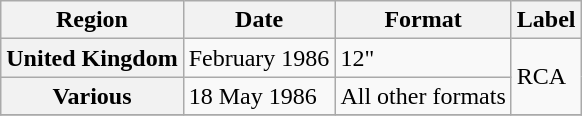<table class="wikitable plainrowheaders">
<tr>
<th scope="col">Region</th>
<th scope="col">Date</th>
<th scope="col">Format</th>
<th scope="col">Label</th>
</tr>
<tr>
<th scope="row">United Kingdom</th>
<td>February 1986</td>
<td>12"</td>
<td rowspan = "2">RCA</td>
</tr>
<tr>
<th scope="row">Various</th>
<td>18 May 1986</td>
<td>All other formats</td>
</tr>
<tr>
</tr>
</table>
